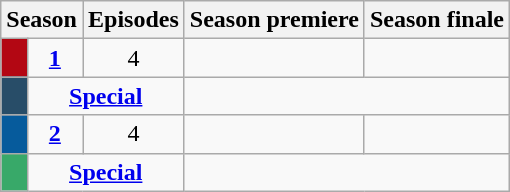<table class="wikitable">
<tr>
<th colspan="2">Season</th>
<th>Episodes</th>
<th>Season premiere</th>
<th>Season finale</th>
</tr>
<tr>
<td style="background:#B30713; height:5px;"></td>
<td style="text-align:center;"><strong><a href='#'>1</a></strong></td>
<td style="text-align:center;">4</td>
<td style="text-align:center;"></td>
<td style="text-align:center;"></td>
</tr>
<tr>
<td style="background:#284D68; height:5px;"></td>
<td style="text-align:center;" colspan="2"><strong><a href='#'>Special</a></strong></td>
<td style="text-align:center;" colspan="2"></td>
</tr>
<tr>
<td style="background:#065B9C; height:5px;"></td>
<td style="text-align:center;"><strong><a href='#'>2</a></strong></td>
<td style="text-align:center;">4</td>
<td style="text-align:center;"></td>
<td style="text-align:center;"></td>
</tr>
<tr>
<td style="background:#38A969; height:5px;"></td>
<td style="text-align:center;" colspan="2"><strong><a href='#'>Special</a></strong></td>
<td style="text-align:center;" colspan="2"></td>
</tr>
</table>
